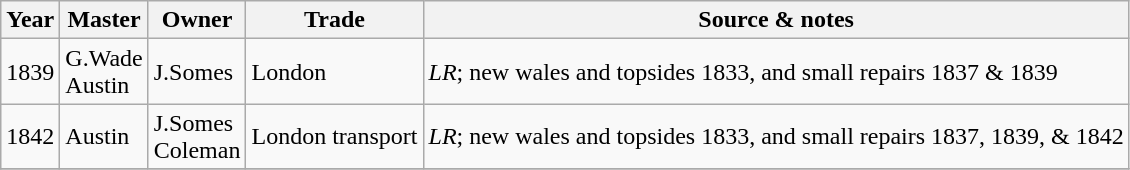<table class=" wikitable">
<tr>
<th>Year</th>
<th>Master</th>
<th>Owner</th>
<th>Trade</th>
<th>Source & notes</th>
</tr>
<tr>
<td>1839</td>
<td>G.Wade<br>Austin</td>
<td>J.Somes</td>
<td>London</td>
<td><em>LR</em>; new wales and topsides 1833, and small repairs 1837 & 1839</td>
</tr>
<tr>
<td>1842</td>
<td>Austin</td>
<td>J.Somes<br>Coleman</td>
<td>London transport</td>
<td><em>LR</em>; new wales and topsides 1833, and small repairs 1837, 1839, & 1842</td>
</tr>
<tr>
</tr>
</table>
